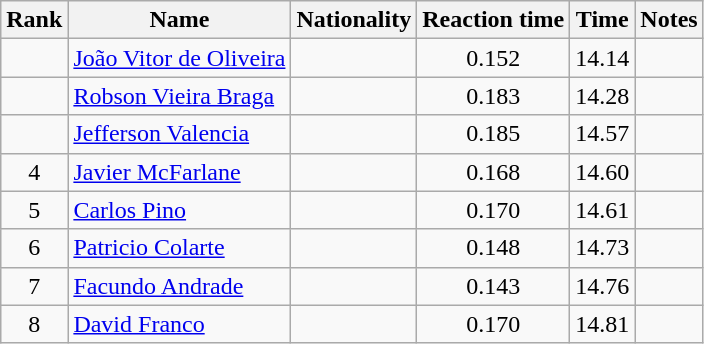<table class="wikitable sortable" style="text-align:center">
<tr>
<th>Rank</th>
<th>Name</th>
<th>Nationality</th>
<th>Reaction time</th>
<th>Time</th>
<th>Notes</th>
</tr>
<tr>
<td align=center></td>
<td align=left><a href='#'>João Vitor de Oliveira</a></td>
<td align=left></td>
<td>0.152</td>
<td>14.14</td>
<td></td>
</tr>
<tr>
<td align=center></td>
<td align=left><a href='#'>Robson Vieira Braga</a></td>
<td align=left></td>
<td>0.183</td>
<td>14.28</td>
<td></td>
</tr>
<tr>
<td align=center></td>
<td align=left><a href='#'>Jefferson Valencia</a></td>
<td align=left></td>
<td>0.185</td>
<td>14.57</td>
<td></td>
</tr>
<tr>
<td align=center>4</td>
<td align=left><a href='#'>Javier McFarlane</a></td>
<td align=left></td>
<td>0.168</td>
<td>14.60</td>
<td></td>
</tr>
<tr>
<td align=center>5</td>
<td align=left><a href='#'>Carlos Pino</a></td>
<td align=left></td>
<td>0.170</td>
<td>14.61</td>
<td></td>
</tr>
<tr>
<td align=center>6</td>
<td align=left><a href='#'>Patricio Colarte</a></td>
<td align=left></td>
<td>0.148</td>
<td>14.73</td>
<td></td>
</tr>
<tr>
<td align=center>7</td>
<td align=left><a href='#'>Facundo Andrade</a></td>
<td align=left></td>
<td>0.143</td>
<td>14.76</td>
<td></td>
</tr>
<tr>
<td align=center>8</td>
<td align=left><a href='#'>David Franco</a></td>
<td align=left></td>
<td>0.170</td>
<td>14.81</td>
<td></td>
</tr>
</table>
